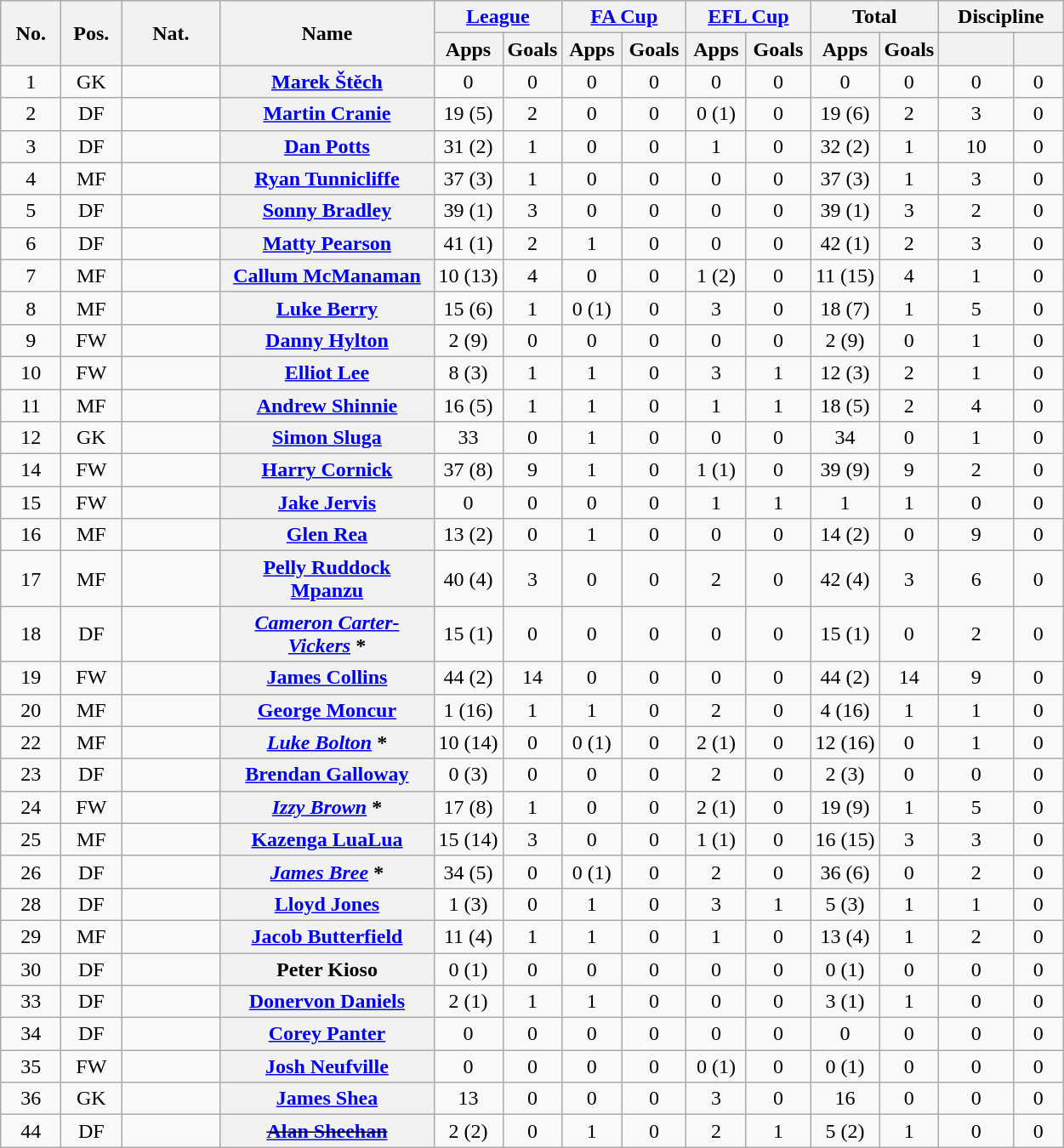<table class="wikitable plainrowheaders" style=text-align:center>
<tr>
<th rowspan=2 width=40>No.</th>
<th rowspan=2 width=40>Pos.</th>
<th rowspan=2 width=70>Nat.</th>
<th rowspan=2 width=160 scope=col>Name</th>
<th colspan=2 width=90><a href='#'>League</a></th>
<th colspan=2 width=90><a href='#'>FA Cup</a></th>
<th colspan=2 width=90><a href='#'>EFL Cup</a></th>
<th colspan=2 width=90>Total</th>
<th colspan=2 width=90>Discipline</th>
</tr>
<tr>
<th scope=col>Apps</th>
<th scope=col>Goals</th>
<th scope=col>Apps</th>
<th scope=col>Goals</th>
<th scope=col>Apps</th>
<th scope=col>Goals</th>
<th scope=col>Apps</th>
<th scope=col>Goals</th>
<th scope=col></th>
<th scope=col></th>
</tr>
<tr>
<td>1</td>
<td>GK</td>
<td align=left></td>
<th scope=row><a href='#'>Marek Štěch</a></th>
<td>0</td>
<td>0</td>
<td>0</td>
<td>0</td>
<td>0</td>
<td>0</td>
<td>0</td>
<td>0</td>
<td>0</td>
<td>0</td>
</tr>
<tr>
<td>2</td>
<td>DF</td>
<td align=left></td>
<th scope=row><a href='#'>Martin Cranie</a></th>
<td>19 (5)</td>
<td>2</td>
<td>0</td>
<td>0</td>
<td>0 (1)</td>
<td>0</td>
<td>19 (6)</td>
<td>2</td>
<td>3</td>
<td>0</td>
</tr>
<tr>
<td>3</td>
<td>DF</td>
<td align=left></td>
<th scope=row><a href='#'>Dan Potts</a></th>
<td>31 (2)</td>
<td>1</td>
<td>0</td>
<td>0</td>
<td>1</td>
<td>0</td>
<td>32 (2)</td>
<td>1</td>
<td>10</td>
<td>0</td>
</tr>
<tr>
<td>4</td>
<td>MF</td>
<td align=left></td>
<th scope=row><a href='#'>Ryan Tunnicliffe</a></th>
<td>37 (3)</td>
<td>1</td>
<td>0</td>
<td>0</td>
<td>0</td>
<td>0</td>
<td>37 (3)</td>
<td>1</td>
<td>3</td>
<td>0</td>
</tr>
<tr>
<td>5</td>
<td>DF</td>
<td align=left></td>
<th scope=row><a href='#'>Sonny Bradley</a></th>
<td>39 (1)</td>
<td>3</td>
<td>0</td>
<td>0</td>
<td>0</td>
<td>0</td>
<td>39 (1)</td>
<td>3</td>
<td>2</td>
<td>0</td>
</tr>
<tr>
<td>6</td>
<td>DF</td>
<td align=left></td>
<th scope=row><a href='#'>Matty Pearson</a></th>
<td>41 (1)</td>
<td>2</td>
<td>1</td>
<td>0</td>
<td>0</td>
<td>0</td>
<td>42 (1)</td>
<td>2</td>
<td>3</td>
<td>0</td>
</tr>
<tr>
<td>7</td>
<td>MF</td>
<td align=left></td>
<th scope=row><a href='#'>Callum McManaman</a></th>
<td>10 (13)</td>
<td>4</td>
<td>0</td>
<td>0</td>
<td>1 (2)</td>
<td>0</td>
<td>11 (15)</td>
<td>4</td>
<td>1</td>
<td>0</td>
</tr>
<tr>
<td>8</td>
<td>MF</td>
<td align=left></td>
<th scope=row><a href='#'>Luke Berry</a></th>
<td>15 (6)</td>
<td>1</td>
<td>0 (1)</td>
<td>0</td>
<td>3</td>
<td>0</td>
<td>18 (7)</td>
<td>1</td>
<td>5</td>
<td>0</td>
</tr>
<tr>
<td>9</td>
<td>FW</td>
<td align=left></td>
<th scope=row><a href='#'>Danny Hylton</a></th>
<td>2 (9)</td>
<td>0</td>
<td>0</td>
<td>0</td>
<td>0</td>
<td>0</td>
<td>2 (9)</td>
<td>0</td>
<td>1</td>
<td>0</td>
</tr>
<tr>
<td>10</td>
<td>FW</td>
<td align=left></td>
<th scope=row><a href='#'>Elliot Lee</a></th>
<td>8 (3)</td>
<td>1</td>
<td>1</td>
<td>0</td>
<td>3</td>
<td>1</td>
<td>12 (3)</td>
<td>2</td>
<td>1</td>
<td>0</td>
</tr>
<tr>
<td>11</td>
<td>MF</td>
<td align=left></td>
<th scope=row><a href='#'>Andrew Shinnie</a></th>
<td>16 (5)</td>
<td>1</td>
<td>1</td>
<td>0</td>
<td>1</td>
<td>1</td>
<td>18 (5)</td>
<td>2</td>
<td>4</td>
<td>0</td>
</tr>
<tr>
<td>12</td>
<td>GK</td>
<td align=left></td>
<th scope=row><a href='#'>Simon Sluga</a></th>
<td>33</td>
<td>0</td>
<td>1</td>
<td>0</td>
<td>0</td>
<td>0</td>
<td>34</td>
<td>0</td>
<td>1</td>
<td>0</td>
</tr>
<tr>
<td>14</td>
<td>FW</td>
<td align=left></td>
<th scope=row><a href='#'>Harry Cornick</a></th>
<td>37 (8)</td>
<td>9</td>
<td>1</td>
<td>0</td>
<td>1 (1)</td>
<td>0</td>
<td>39 (9)</td>
<td>9</td>
<td>2</td>
<td>0</td>
</tr>
<tr>
<td>15</td>
<td>FW</td>
<td align=left></td>
<th scope=row><a href='#'>Jake Jervis</a></th>
<td>0</td>
<td>0</td>
<td>0</td>
<td>0</td>
<td>1</td>
<td>1</td>
<td>1</td>
<td>1</td>
<td>0</td>
<td>0</td>
</tr>
<tr>
<td>16</td>
<td>MF</td>
<td align=left></td>
<th scope=row><a href='#'>Glen Rea</a></th>
<td>13 (2)</td>
<td>0</td>
<td>1</td>
<td>0</td>
<td>0</td>
<td>0</td>
<td>14 (2)</td>
<td>0</td>
<td>9</td>
<td>0</td>
</tr>
<tr>
<td>17</td>
<td>MF</td>
<td align=left></td>
<th scope=row><a href='#'>Pelly Ruddock Mpanzu</a></th>
<td>40 (4)</td>
<td>3</td>
<td>0</td>
<td>0</td>
<td>2</td>
<td>0</td>
<td>42 (4)</td>
<td>3</td>
<td>6</td>
<td>0</td>
</tr>
<tr>
<td>18</td>
<td>DF</td>
<td align=left></td>
<th scope=row><em><a href='#'>Cameron Carter-Vickers</a></em> *</th>
<td>15 (1)</td>
<td>0</td>
<td>0</td>
<td>0</td>
<td>0</td>
<td>0</td>
<td>15 (1)</td>
<td>0</td>
<td>2</td>
<td>0</td>
</tr>
<tr>
<td>19</td>
<td>FW</td>
<td align=left></td>
<th scope=row><a href='#'>James Collins</a></th>
<td>44 (2)</td>
<td>14</td>
<td>0</td>
<td>0</td>
<td>0</td>
<td>0</td>
<td>44 (2)</td>
<td>14</td>
<td>9</td>
<td>0</td>
</tr>
<tr>
<td>20</td>
<td>MF</td>
<td align=left></td>
<th scope=row><a href='#'>George Moncur</a></th>
<td>1 (16)</td>
<td>1</td>
<td>1</td>
<td>0</td>
<td>2</td>
<td>0</td>
<td>4 (16)</td>
<td>1</td>
<td>1</td>
<td>0</td>
</tr>
<tr>
<td>22</td>
<td>MF</td>
<td align=left></td>
<th scope=row><em><a href='#'>Luke Bolton</a></em> *</th>
<td>10 (14)</td>
<td>0</td>
<td>0 (1)</td>
<td>0</td>
<td>2 (1)</td>
<td>0</td>
<td>12 (16)</td>
<td>0</td>
<td>1</td>
<td>0</td>
</tr>
<tr>
<td>23</td>
<td>DF</td>
<td align=left></td>
<th scope=row><a href='#'>Brendan Galloway</a></th>
<td>0 (3)</td>
<td>0</td>
<td>0</td>
<td>0</td>
<td>2</td>
<td>0</td>
<td>2 (3)</td>
<td>0</td>
<td>0</td>
<td>0</td>
</tr>
<tr>
<td>24</td>
<td>FW</td>
<td align=left></td>
<th scope=row><em><a href='#'>Izzy Brown</a></em> *</th>
<td>17 (8)</td>
<td>1</td>
<td>0</td>
<td>0</td>
<td>2 (1)</td>
<td>0</td>
<td>19 (9)</td>
<td>1</td>
<td>5</td>
<td>0</td>
</tr>
<tr>
<td>25</td>
<td>MF</td>
<td align=left></td>
<th scope=row><a href='#'>Kazenga LuaLua</a></th>
<td>15 (14)</td>
<td>3</td>
<td>0</td>
<td>0</td>
<td>1 (1)</td>
<td>0</td>
<td>16 (15)</td>
<td>3</td>
<td>3</td>
<td>0</td>
</tr>
<tr>
<td>26</td>
<td>DF</td>
<td align=left></td>
<th scope=row><em><a href='#'>James Bree</a></em> *</th>
<td>34 (5)</td>
<td>0</td>
<td>0 (1)</td>
<td>0</td>
<td>2</td>
<td>0</td>
<td>36 (6)</td>
<td>0</td>
<td>2</td>
<td>0</td>
</tr>
<tr>
<td>28</td>
<td>DF</td>
<td align=left></td>
<th scope=row><a href='#'>Lloyd Jones</a></th>
<td>1 (3)</td>
<td>0</td>
<td>1</td>
<td>0</td>
<td>3</td>
<td>1</td>
<td>5 (3)</td>
<td>1</td>
<td>1</td>
<td>0</td>
</tr>
<tr>
<td>29</td>
<td>MF</td>
<td align=left></td>
<th scope=row><a href='#'>Jacob Butterfield</a></th>
<td>11 (4)</td>
<td>1</td>
<td>1</td>
<td>0</td>
<td>1</td>
<td>0</td>
<td>13 (4)</td>
<td>1</td>
<td>2</td>
<td>0</td>
</tr>
<tr>
<td>30</td>
<td>DF</td>
<td align=left></td>
<th scope=row>Peter Kioso</th>
<td>0 (1)</td>
<td>0</td>
<td>0</td>
<td>0</td>
<td>0</td>
<td>0</td>
<td>0 (1)</td>
<td>0</td>
<td>0</td>
<td>0</td>
</tr>
<tr>
<td>33</td>
<td>DF</td>
<td align=left></td>
<th scope=row><a href='#'>Donervon Daniels</a></th>
<td>2 (1)</td>
<td>1</td>
<td>1</td>
<td>0</td>
<td>0</td>
<td>0</td>
<td>3 (1)</td>
<td>1</td>
<td>0</td>
<td>0</td>
</tr>
<tr>
<td>34</td>
<td>DF</td>
<td align=left></td>
<th scope=row><a href='#'>Corey Panter</a></th>
<td>0</td>
<td>0</td>
<td>0</td>
<td>0</td>
<td>0</td>
<td>0</td>
<td>0</td>
<td>0</td>
<td>0</td>
<td>0</td>
</tr>
<tr>
<td>35</td>
<td>FW</td>
<td align=left></td>
<th scope=row><a href='#'>Josh Neufville</a></th>
<td>0</td>
<td>0</td>
<td>0</td>
<td>0</td>
<td>0 (1)</td>
<td>0</td>
<td>0 (1)</td>
<td>0</td>
<td>0</td>
<td>0</td>
</tr>
<tr>
<td>36</td>
<td>GK</td>
<td align=left></td>
<th scope=row><a href='#'>James Shea</a></th>
<td>13</td>
<td>0</td>
<td>0</td>
<td>0</td>
<td>3</td>
<td>0</td>
<td>16</td>
<td>0</td>
<td>0</td>
<td>0</td>
</tr>
<tr>
<td>44</td>
<td>DF</td>
<td align=left></td>
<th scope=row><s><a href='#'>Alan Sheehan</a></s> </th>
<td>2 (2)</td>
<td>0</td>
<td>1</td>
<td>0</td>
<td>2</td>
<td>1</td>
<td>5 (2)</td>
<td>1</td>
<td>0</td>
<td>0</td>
</tr>
</table>
